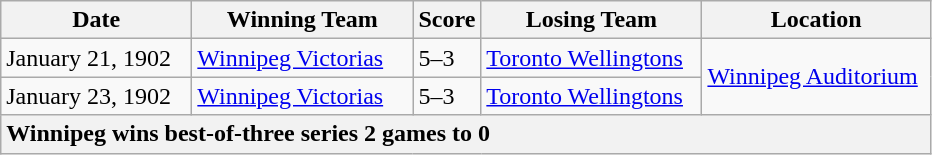<table class="wikitable">
<tr>
<th width="120">Date</th>
<th width="140">Winning Team</th>
<th width="5">Score</th>
<th width="140">Losing Team</th>
<th width="145">Location</th>
</tr>
<tr>
<td>January 21, 1902</td>
<td><a href='#'>Winnipeg Victorias</a></td>
<td>5–3</td>
<td><a href='#'>Toronto Wellingtons</a></td>
<td rowspan="2"><a href='#'>Winnipeg Auditorium</a></td>
</tr>
<tr>
<td>January 23, 1902</td>
<td><a href='#'>Winnipeg Victorias</a></td>
<td>5–3</td>
<td><a href='#'>Toronto Wellingtons</a></td>
</tr>
<tr>
<th colspan="5" style="text-align:left;">Winnipeg wins best-of-three series 2 games to 0</th>
</tr>
</table>
